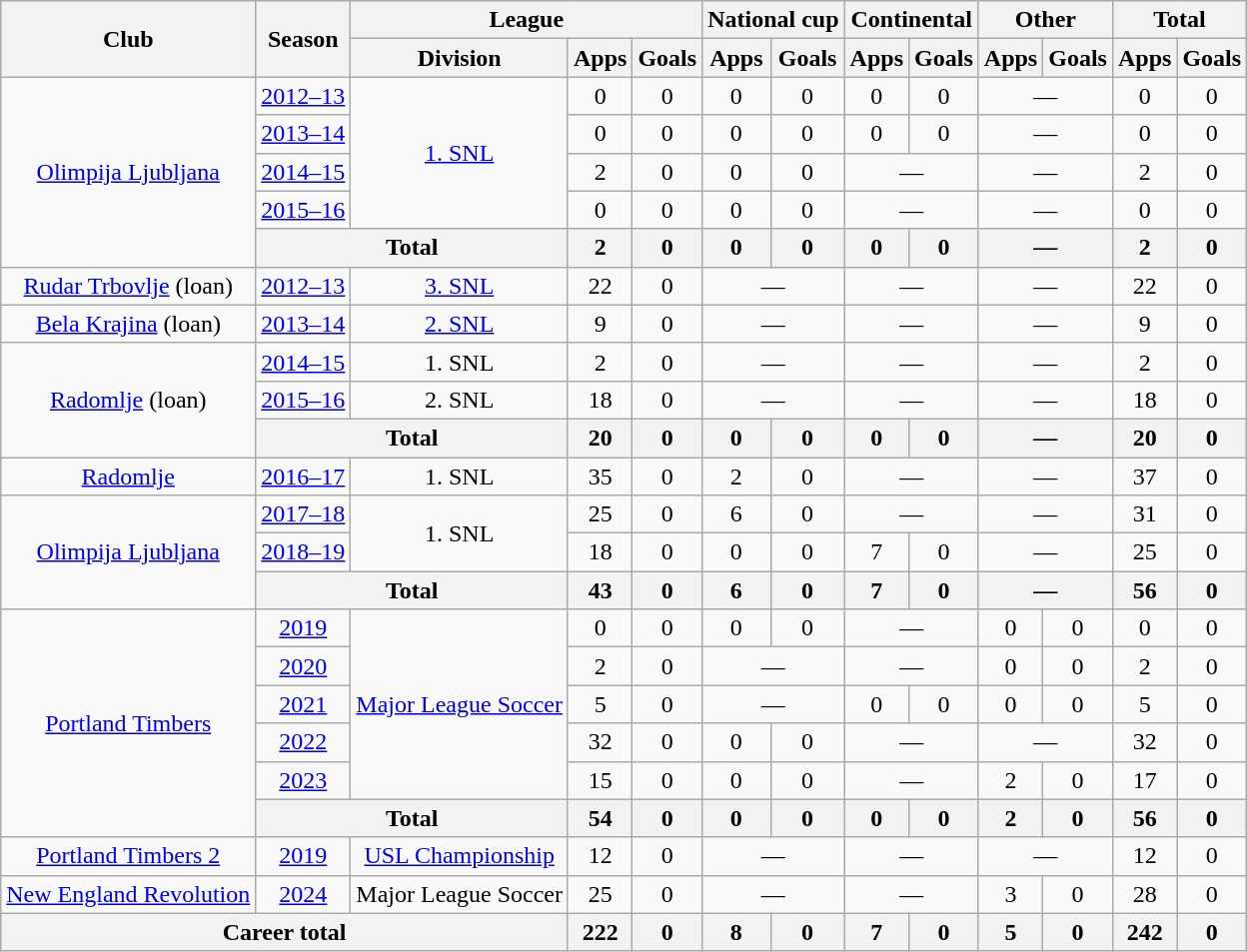<table class="wikitable" style="text-align: center;">
<tr>
<th rowspan="2">Club</th>
<th rowspan="2">Season</th>
<th colspan="3">League</th>
<th colspan="2">National cup</th>
<th colspan="2">Continental</th>
<th colspan="2">Other</th>
<th colspan="2">Total</th>
</tr>
<tr>
<th>Division</th>
<th>Apps</th>
<th>Goals</th>
<th>Apps</th>
<th>Goals</th>
<th>Apps</th>
<th>Goals</th>
<th>Apps</th>
<th>Goals</th>
<th>Apps</th>
<th>Goals</th>
</tr>
<tr>
<td rowspan="5"><a href='#'>Olimpija Ljubljana</a></td>
<td><a href='#'>2012–13</a></td>
<td rowspan="4"><a href='#'>1. SNL</a></td>
<td>0</td>
<td>0</td>
<td>0</td>
<td>0</td>
<td>0</td>
<td>0</td>
<td colspan="2">—</td>
<td>0</td>
<td>0</td>
</tr>
<tr>
<td><a href='#'>2013–14</a></td>
<td>0</td>
<td>0</td>
<td>0</td>
<td>0</td>
<td>0</td>
<td>0</td>
<td colspan="2">—</td>
<td>0</td>
<td>0</td>
</tr>
<tr>
<td><a href='#'>2014–15</a></td>
<td>2</td>
<td>0</td>
<td>0</td>
<td>0</td>
<td colspan="2">—</td>
<td colspan="2">—</td>
<td>2</td>
<td>0</td>
</tr>
<tr>
<td><a href='#'>2015–16</a></td>
<td>0</td>
<td>0</td>
<td>0</td>
<td>0</td>
<td colspan="2">—</td>
<td colspan="2">—</td>
<td>0</td>
<td>0</td>
</tr>
<tr>
<th colspan="2">Total</th>
<th>2</th>
<th>0</th>
<th>0</th>
<th>0</th>
<th>0</th>
<th>0</th>
<th colspan="2">—</th>
<th>2</th>
<th>0</th>
</tr>
<tr>
<td><a href='#'>Rudar Trbovlje</a> (loan)</td>
<td><a href='#'>2012–13</a></td>
<td><a href='#'>3. SNL</a></td>
<td>22</td>
<td>0</td>
<td colspan="2">—</td>
<td colspan="2">—</td>
<td colspan="2">—</td>
<td>22</td>
<td>0</td>
</tr>
<tr>
<td><a href='#'>Bela Krajina</a> (loan)</td>
<td><a href='#'>2013–14</a></td>
<td><a href='#'>2. SNL</a></td>
<td>9</td>
<td>0</td>
<td colspan="2">—</td>
<td colspan="2">—</td>
<td colspan="2">—</td>
<td>9</td>
<td>0</td>
</tr>
<tr>
<td rowspan="3"><a href='#'>Radomlje</a> (loan)</td>
<td><a href='#'>2014–15</a></td>
<td>1. SNL</td>
<td>2</td>
<td>0</td>
<td colspan="2">—</td>
<td colspan="2">—</td>
<td colspan="2">—</td>
<td>2</td>
<td>0</td>
</tr>
<tr>
<td><a href='#'>2015–16</a></td>
<td>2. SNL</td>
<td>18</td>
<td>0</td>
<td colspan="2">—</td>
<td colspan="2">—</td>
<td colspan="2">—</td>
<td>18</td>
<td>0</td>
</tr>
<tr>
<th colspan="2">Total</th>
<th>20</th>
<th>0</th>
<th>0</th>
<th>0</th>
<th>0</th>
<th>0</th>
<th colspan="2">—</th>
<th>20</th>
<th>0</th>
</tr>
<tr>
<td><a href='#'>Radomlje</a></td>
<td><a href='#'>2016–17</a></td>
<td>1. SNL</td>
<td>35</td>
<td>0</td>
<td>2</td>
<td>0</td>
<td colspan="2">—</td>
<td colspan="2">—</td>
<td>37</td>
<td>0</td>
</tr>
<tr>
<td rowspan="3"><a href='#'>Olimpija Ljubljana</a></td>
<td><a href='#'>2017–18</a></td>
<td rowspan="2">1. SNL</td>
<td>25</td>
<td>0</td>
<td>6</td>
<td>0</td>
<td colspan="2">—</td>
<td colspan="2">—</td>
<td>31</td>
<td>0</td>
</tr>
<tr>
<td><a href='#'>2018–19</a></td>
<td>18</td>
<td>0</td>
<td>0</td>
<td>0</td>
<td>7</td>
<td>0</td>
<td colspan="2">—</td>
<td>25</td>
<td>0</td>
</tr>
<tr>
<th colspan="2">Total</th>
<th>43</th>
<th>0</th>
<th>6</th>
<th>0</th>
<th>7</th>
<th>0</th>
<th colspan="2">—</th>
<th>56</th>
<th>0</th>
</tr>
<tr>
<td rowspan="6"><a href='#'>Portland Timbers</a></td>
<td><a href='#'>2019</a></td>
<td rowspan="5"><a href='#'>Major League Soccer</a></td>
<td>0</td>
<td>0</td>
<td>0</td>
<td>0</td>
<td colspan="2">—</td>
<td>0</td>
<td>0</td>
<td>0</td>
<td>0</td>
</tr>
<tr>
<td><a href='#'>2020</a></td>
<td>2</td>
<td>0</td>
<td colspan="2">—</td>
<td colspan="2">—</td>
<td>0</td>
<td>0</td>
<td>2</td>
<td>0</td>
</tr>
<tr>
<td><a href='#'>2021</a></td>
<td>5</td>
<td>0</td>
<td colspan="2">—</td>
<td>0</td>
<td>0</td>
<td>0</td>
<td>0</td>
<td>5</td>
<td>0</td>
</tr>
<tr>
<td><a href='#'>2022</a></td>
<td>32</td>
<td>0</td>
<td>0</td>
<td>0</td>
<td colspan="2">—</td>
<td colspan="2">—</td>
<td>32</td>
<td>0</td>
</tr>
<tr>
<td><a href='#'>2023</a></td>
<td>15</td>
<td>0</td>
<td>0</td>
<td>0</td>
<td colspan="2">—</td>
<td>2</td>
<td>0</td>
<td>17</td>
<td>0</td>
</tr>
<tr>
<th colspan="2">Total</th>
<th>54</th>
<th>0</th>
<th>0</th>
<th>0</th>
<th>0</th>
<th>0</th>
<th>2</th>
<th>0</th>
<th>56</th>
<th>0</th>
</tr>
<tr>
<td><a href='#'>Portland Timbers 2</a></td>
<td><a href='#'>2019</a></td>
<td><a href='#'>USL Championship</a></td>
<td>12</td>
<td>0</td>
<td colspan="2">—</td>
<td colspan="2">—</td>
<td colspan="2">—</td>
<td>12</td>
<td>0</td>
</tr>
<tr>
<td><a href='#'>New England Revolution</a></td>
<td><a href='#'>2024</a></td>
<td>Major League Soccer</td>
<td>25</td>
<td>0</td>
<td colspan="2">—</td>
<td colspan="2">—</td>
<td>3</td>
<td>0</td>
<td>28</td>
<td>0</td>
</tr>
<tr>
<th colspan="3">Career total</th>
<th>222</th>
<th>0</th>
<th>8</th>
<th>0</th>
<th>7</th>
<th>0</th>
<th>5</th>
<th>0</th>
<th>242</th>
<th>0</th>
</tr>
</table>
